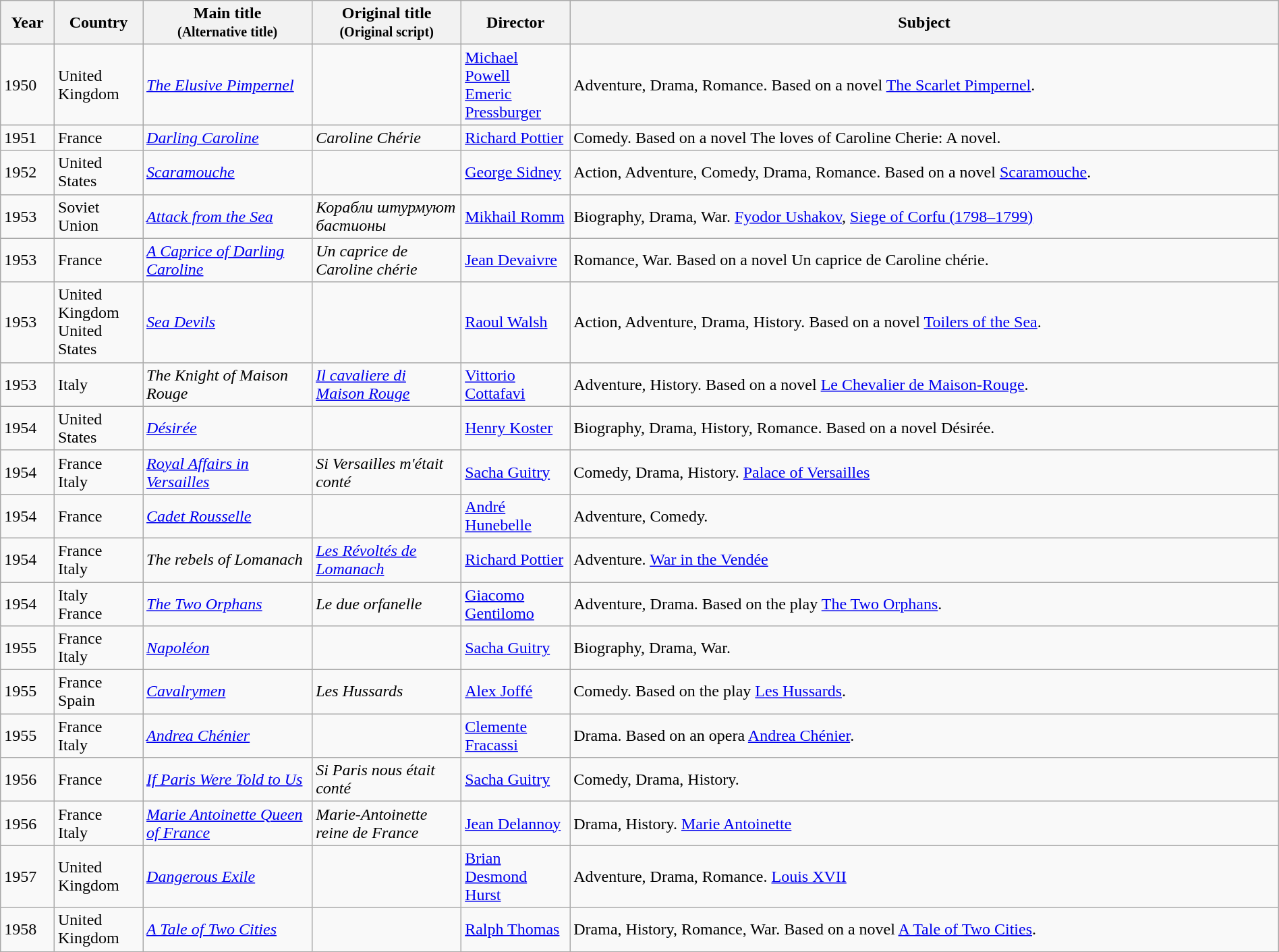<table class="wikitable sortable" style="width:100%;">
<tr>
<th>Year</th>
<th width= 80>Country</th>
<th class="unsortable" style="width:160px;">Main title<br><small>(Alternative title)</small></th>
<th class="unsortable" style="width:140px;">Original title<br><small>(Original script)</small></th>
<th width=100>Director</th>
<th class="unsortable">Subject</th>
</tr>
<tr>
<td>1950</td>
<td>United Kingdom</td>
<td><em><a href='#'>The Elusive Pimpernel</a></em></td>
<td></td>
<td><a href='#'>Michael Powell</a><br><a href='#'>Emeric Pressburger</a></td>
<td>Adventure, Drama, Romance. Based on a novel <a href='#'>The Scarlet Pimpernel</a>.</td>
</tr>
<tr>
<td>1951</td>
<td>France</td>
<td><em><a href='#'>Darling Caroline</a></em></td>
<td><em>Caroline Chérie</em></td>
<td><a href='#'>Richard Pottier</a></td>
<td>Comedy. Based on a novel The loves of Caroline Cherie: A novel.</td>
</tr>
<tr>
<td>1952</td>
<td>United States</td>
<td><em><a href='#'>Scaramouche</a></em></td>
<td></td>
<td><a href='#'>George Sidney</a></td>
<td>Action, Adventure, Comedy, Drama, Romance. Based on a novel <a href='#'>Scaramouche</a>.</td>
</tr>
<tr>
<td>1953</td>
<td>Soviet Union</td>
<td><em><a href='#'>Attack from the Sea</a></em></td>
<td><em>Корабли штурмуют бастионы</em></td>
<td><a href='#'>Mikhail Romm</a></td>
<td>Biography, Drama, War. <a href='#'>Fyodor Ushakov</a>, <a href='#'>Siege of Corfu (1798–1799)</a></td>
</tr>
<tr>
<td>1953</td>
<td>France</td>
<td><em><a href='#'>A Caprice of Darling Caroline</a></em></td>
<td><em>Un caprice de Caroline chérie</em></td>
<td><a href='#'>Jean Devaivre</a></td>
<td>Romance, War. Based on a novel Un caprice de Caroline chérie.</td>
</tr>
<tr>
<td>1953</td>
<td>United Kingdom<br>United States</td>
<td><em><a href='#'>Sea Devils</a></em></td>
<td></td>
<td><a href='#'>Raoul Walsh</a></td>
<td>Action, Adventure, Drama, History. Based on a novel <a href='#'>Toilers of the Sea</a>.</td>
</tr>
<tr>
<td>1953</td>
<td>Italy</td>
<td><em>The Knight of Maison Rouge</em></td>
<td><em><a href='#'>Il cavaliere di Maison Rouge</a></em></td>
<td><a href='#'>Vittorio Cottafavi</a></td>
<td>Adventure, History. Based on a novel <a href='#'>Le Chevalier de Maison-Rouge</a>.</td>
</tr>
<tr>
<td>1954</td>
<td>United States</td>
<td><em><a href='#'>Désirée</a></em></td>
<td></td>
<td><a href='#'>Henry Koster</a></td>
<td>Biography, Drama, History, Romance. Based on a novel Désirée.</td>
</tr>
<tr>
<td>1954</td>
<td>France<br>Italy</td>
<td><em><a href='#'>Royal Affairs in Versailles</a></em></td>
<td><em>Si Versailles m'était conté</em></td>
<td><a href='#'>Sacha Guitry</a></td>
<td>Comedy, Drama, History. <a href='#'>Palace of Versailles</a></td>
</tr>
<tr>
<td>1954</td>
<td>France</td>
<td><em><a href='#'>Cadet Rousselle</a></em></td>
<td></td>
<td><a href='#'>André Hunebelle</a></td>
<td>Adventure, Comedy.</td>
</tr>
<tr>
<td>1954</td>
<td>France<br>Italy</td>
<td><em>The rebels of Lomanach</em></td>
<td><em><a href='#'>Les Révoltés de Lomanach</a></em></td>
<td><a href='#'>Richard Pottier</a></td>
<td>Adventure. <a href='#'>War in the Vendée</a></td>
</tr>
<tr>
<td>1954</td>
<td>Italy<br>France</td>
<td><em><a href='#'>The Two Orphans</a></em></td>
<td><em>Le due orfanelle</em></td>
<td><a href='#'>Giacomo Gentilomo</a></td>
<td>Adventure, Drama. Based on the play <a href='#'>The Two Orphans</a>.</td>
</tr>
<tr>
<td>1955</td>
<td>France<br>Italy</td>
<td><em><a href='#'>Napoléon</a></em></td>
<td></td>
<td><a href='#'>Sacha Guitry</a></td>
<td>Biography, Drama, War.</td>
</tr>
<tr>
<td>1955</td>
<td>France<br>Spain</td>
<td><em><a href='#'>Cavalrymen</a></em></td>
<td><em>Les Hussards</em></td>
<td><a href='#'>Alex Joffé</a></td>
<td>Comedy. Based on the play <a href='#'>Les Hussards</a>.</td>
</tr>
<tr>
<td>1955</td>
<td>France<br>Italy</td>
<td><em><a href='#'>Andrea Chénier</a></em></td>
<td></td>
<td><a href='#'>Clemente Fracassi</a></td>
<td>Drama. Based on an opera <a href='#'>Andrea Chénier</a>.</td>
</tr>
<tr>
<td>1956</td>
<td>France</td>
<td><em><a href='#'>If Paris Were Told to Us</a></em></td>
<td><em>Si Paris nous était conté</em></td>
<td><a href='#'>Sacha Guitry</a></td>
<td>Comedy, Drama, History.</td>
</tr>
<tr>
<td>1956</td>
<td>France<br>Italy</td>
<td><em><a href='#'>Marie Antoinette Queen of France</a></em></td>
<td><em>Marie-Antoinette reine de France</em></td>
<td><a href='#'>Jean Delannoy</a></td>
<td>Drama, History. <a href='#'>Marie Antoinette</a></td>
</tr>
<tr>
<td>1957</td>
<td>United Kingdom</td>
<td><em><a href='#'>Dangerous Exile</a></em></td>
<td></td>
<td><a href='#'>Brian Desmond Hurst</a></td>
<td>Adventure, Drama, Romance. <a href='#'>Louis XVII</a></td>
</tr>
<tr>
<td>1958</td>
<td>United Kingdom</td>
<td><em><a href='#'>A Tale of Two Cities</a></em></td>
<td></td>
<td><a href='#'>Ralph Thomas</a></td>
<td>Drama, History, Romance, War. Based on a novel <a href='#'>A Tale of Two Cities</a>.</td>
</tr>
</table>
